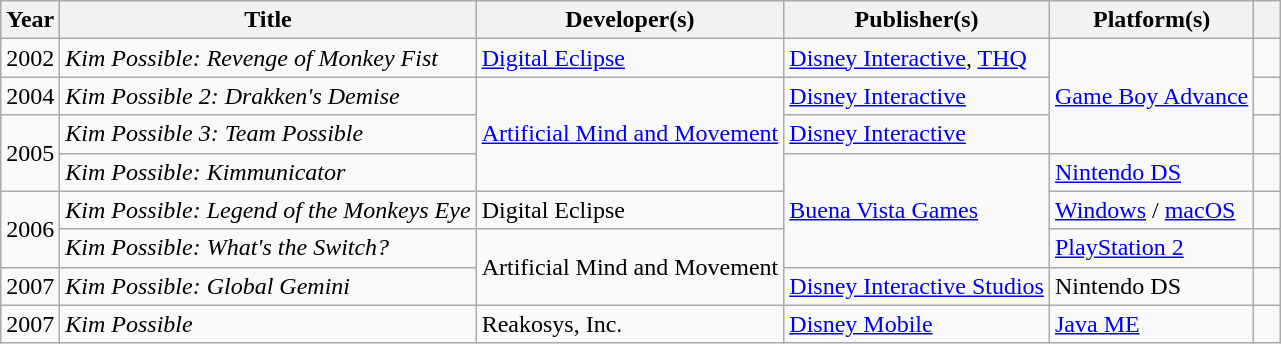<table class="wikitable sortable">
<tr>
<th>Year</th>
<th>Title</th>
<th>Developer(s)</th>
<th>Publisher(s)</th>
<th>Platform(s)</th>
<th class="unsortable" width="10"></th>
</tr>
<tr>
<td>2002</td>
<td><em>Kim Possible: Revenge of Monkey Fist</em></td>
<td><a href='#'>Digital Eclipse</a></td>
<td><a href='#'>Disney Interactive</a>, <a href='#'>THQ</a></td>
<td rowspan="3"><a href='#'>Game Boy Advance</a></td>
<td style="text-align:center"></td>
</tr>
<tr>
<td>2004</td>
<td><em>Kim Possible 2: Drakken's Demise</em></td>
<td rowspan="3"><a href='#'>Artificial Mind and Movement</a></td>
<td><a href='#'>Disney Interactive</a></td>
<td style="text-align:center"></td>
</tr>
<tr>
<td rowspan="2">2005</td>
<td><em>Kim Possible 3: Team Possible</em></td>
<td><a href='#'>Disney Interactive</a></td>
<td style="text-align:center"></td>
</tr>
<tr>
<td><em>Kim Possible: Kimmunicator</em></td>
<td rowspan="3"><a href='#'>Buena Vista Games</a></td>
<td><a href='#'>Nintendo DS</a></td>
<td style="text-align:center"></td>
</tr>
<tr>
<td rowspan="2">2006</td>
<td><em>Kim Possible: Legend of the Monkeys Eye</em></td>
<td>Digital Eclipse</td>
<td><a href='#'>Windows</a> / <a href='#'>macOS</a></td>
<td style="text-align:center"></td>
</tr>
<tr>
<td><em>Kim Possible: What's the Switch?</em></td>
<td rowspan="2">Artificial Mind and Movement</td>
<td><a href='#'>PlayStation 2</a></td>
<td style="text-align:center"></td>
</tr>
<tr>
<td>2007</td>
<td><em>Kim Possible: Global Gemini</em></td>
<td><a href='#'>Disney Interactive Studios</a></td>
<td>Nintendo DS</td>
<td style="text-align:center"></td>
</tr>
<tr>
<td>2007</td>
<td><em>Kim Possible</em></td>
<td>Reakosys, Inc.</td>
<td><a href='#'>Disney Mobile</a></td>
<td><a href='#'>Java ME</a></td>
<td style="text-align:center"></td>
</tr>
</table>
